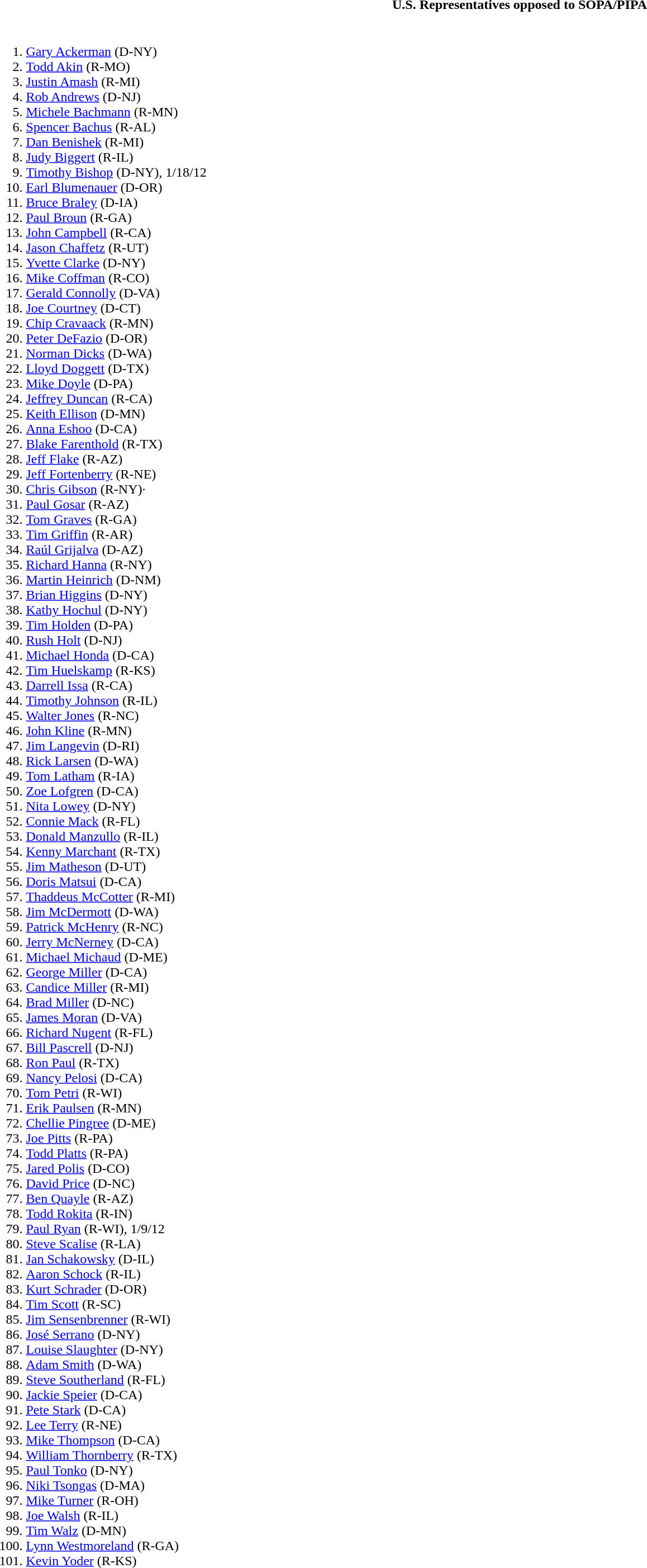<table class="toccolours collapsible collapsed" style="width:100%; background:inherit">
<tr>
<th>U.S. Representatives opposed to SOPA/PIPA</th>
</tr>
<tr>
<td><br><ol><li><a href='#'>Gary Ackerman</a> (D-NY)</li><li><a href='#'>Todd Akin</a> (R-MO)</li><li><a href='#'>Justin Amash</a> (R-MI)</li><li><a href='#'>Rob Andrews</a> (D-NJ)</li><li><a href='#'>Michele Bachmann</a> (R-MN)</li><li><a href='#'>Spencer Bachus</a> (R-AL)</li><li><a href='#'>Dan Benishek</a> (R-MI)</li><li><a href='#'>Judy Biggert</a> (R-IL)</li><li><a href='#'>Timothy Bishop</a> (D-NY), 1/18/12</li><li><a href='#'>Earl Blumenauer</a> (D-OR)</li><li><a href='#'>Bruce Braley</a> (D-IA)</li><li><a href='#'>Paul Broun</a> (R-GA)</li><li><a href='#'>John Campbell</a> (R-CA)</li><li><a href='#'>Jason Chaffetz</a> (R-UT)</li><li><a href='#'>Yvette Clarke</a> (D-NY)</li><li><a href='#'>Mike Coffman</a> (R-CO)</li><li><a href='#'>Gerald Connolly</a> (D-VA)</li><li><a href='#'>Joe Courtney</a> (D-CT)</li><li><a href='#'>Chip Cravaack</a> (R-MN)</li><li><a href='#'>Peter DeFazio</a> (D-OR)</li><li><a href='#'>Norman Dicks</a> (D-WA)</li><li><a href='#'>Lloyd Doggett</a> (D-TX)</li><li><a href='#'>Mike Doyle</a> (D-PA)</li><li><a href='#'>Jeffrey Duncan</a> (R-CA)</li><li><a href='#'>Keith Ellison</a> (D-MN)</li><li><a href='#'>Anna Eshoo</a> (D-CA)</li><li><a href='#'>Blake Farenthold</a> (R-TX)</li><li><a href='#'>Jeff Flake</a> (R-AZ)</li><li><a href='#'>Jeff Fortenberry</a> (R-NE)</li><li><a href='#'>Chris Gibson</a> (R-NY)·</li><li><a href='#'>Paul Gosar</a> (R-AZ)</li><li><a href='#'>Tom Graves</a> (R-GA)</li><li><a href='#'>Tim Griffin</a> (R-AR)</li><li><a href='#'>Raúl Grijalva</a> (D-AZ)</li><li><a href='#'>Richard Hanna</a> (R-NY)</li><li><a href='#'>Martin Heinrich</a> (D-NM)</li><li><a href='#'>Brian Higgins</a> (D-NY)</li><li><a href='#'>Kathy Hochul</a> (D-NY)</li><li><a href='#'>Tim Holden</a> (D-PA)</li><li><a href='#'>Rush Holt</a> (D-NJ)</li><li><a href='#'>Michael Honda</a> (D-CA)</li><li><a href='#'>Tim Huelskamp</a> (R-KS)</li><li><a href='#'>Darrell Issa</a> (R-CA)</li><li><a href='#'>Timothy Johnson</a> (R-IL)</li><li><a href='#'>Walter Jones</a> (R-NC)</li><li><a href='#'>John Kline</a> (R-MN)</li><li><a href='#'>Jim Langevin</a> (D-RI)</li><li><a href='#'>Rick Larsen</a> (D-WA)</li><li><a href='#'>Tom Latham</a> (R-IA)</li><li><a href='#'>Zoe Lofgren</a> (D-CA)</li><li><a href='#'>Nita Lowey</a> (D-NY)</li><li><a href='#'>Connie Mack</a> (R-FL)</li><li><a href='#'>Donald Manzullo</a> (R-IL)</li><li><a href='#'>Kenny Marchant</a> (R-TX)</li><li><a href='#'>Jim Matheson</a> (D-UT)</li><li><a href='#'>Doris Matsui</a> (D-CA)</li><li><a href='#'>Thaddeus McCotter</a> (R-MI)</li><li><a href='#'>Jim McDermott</a> (D-WA)</li><li><a href='#'>Patrick McHenry</a> (R-NC)</li><li><a href='#'>Jerry McNerney</a> (D-CA)</li><li><a href='#'>Michael Michaud</a> (D-ME)</li><li><a href='#'>George Miller</a> (D-CA)</li><li><a href='#'>Candice Miller</a> (R-MI)</li><li><a href='#'>Brad Miller</a> (D-NC)</li><li><a href='#'>James Moran</a> (D-VA)</li><li><a href='#'>Richard Nugent</a> (R-FL)</li><li><a href='#'>Bill Pascrell</a> (D-NJ)</li><li><a href='#'>Ron Paul</a> (R-TX)</li><li><a href='#'>Nancy Pelosi</a> (D-CA)</li><li><a href='#'>Tom Petri</a> (R-WI)</li><li><a href='#'>Erik Paulsen</a> (R-MN)</li><li><a href='#'>Chellie Pingree</a> (D-ME)</li><li><a href='#'>Joe Pitts</a> (R-PA)</li><li><a href='#'>Todd Platts</a> (R-PA)</li><li><a href='#'>Jared Polis</a> (D-CO)</li><li><a href='#'>David Price</a> (D-NC)</li><li><a href='#'>Ben Quayle</a> (R-AZ)</li><li><a href='#'>Todd Rokita</a> (R-IN)</li><li><a href='#'>Paul Ryan</a> (R-WI), 1/9/12</li><li><a href='#'>Steve Scalise</a> (R-LA)</li><li><a href='#'>Jan Schakowsky</a> (D-IL)</li><li><a href='#'>Aaron Schock</a> (R-IL)</li><li><a href='#'>Kurt Schrader</a> (D-OR)</li><li><a href='#'>Tim Scott</a> (R-SC)</li><li><a href='#'>Jim Sensenbrenner</a> (R-WI)</li><li><a href='#'>José Serrano</a> (D-NY)</li><li><a href='#'>Louise Slaughter</a> (D-NY)</li><li><a href='#'>Adam Smith</a> (D-WA)</li><li><a href='#'>Steve Southerland</a> (R-FL)</li><li><a href='#'>Jackie Speier</a> (D-CA)</li><li><a href='#'>Pete Stark</a> (D-CA)</li><li><a href='#'>Lee Terry</a> (R-NE)</li><li><a href='#'>Mike Thompson</a> (D-CA)</li><li><a href='#'>William Thornberry</a> (R-TX)</li><li><a href='#'>Paul Tonko</a> (D-NY)</li><li><a href='#'>Niki Tsongas</a> (D-MA)</li><li><a href='#'>Mike Turner</a> (R-OH)</li><li><a href='#'>Joe Walsh</a> (R-IL)</li><li><a href='#'>Tim Walz</a> (D-MN)</li><li><a href='#'>Lynn Westmoreland</a> (R-GA)</li><li><a href='#'>Kevin Yoder</a> (R-KS)</li></ol></td>
</tr>
</table>
